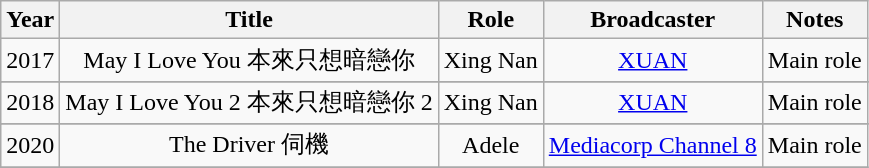<table class="wikitable sortable">
<tr>
<th>Year</th>
<th>Title</th>
<th>Role</th>
<th>Broadcaster</th>
<th class="unsortable">Notes</th>
</tr>
<tr align=center>
<td>2017</td>
<td>May I Love You 本來只想暗戀你 </td>
<td>Xing Nan </td>
<td><a href='#'>XUAN</a></td>
<td>Main role</td>
</tr>
<tr>
</tr>
<tr align=center>
<td>2018</td>
<td>May I Love You 2 本來只想暗戀你 2</td>
<td>Xing Nan</td>
<td><a href='#'>XUAN</a></td>
<td>Main role</td>
</tr>
<tr>
</tr>
<tr align=center>
<td>2020</td>
<td>The Driver 伺機</td>
<td>Adele</td>
<td><a href='#'>Mediacorp Channel 8</a></td>
<td>Main role</td>
</tr>
<tr>
</tr>
</table>
